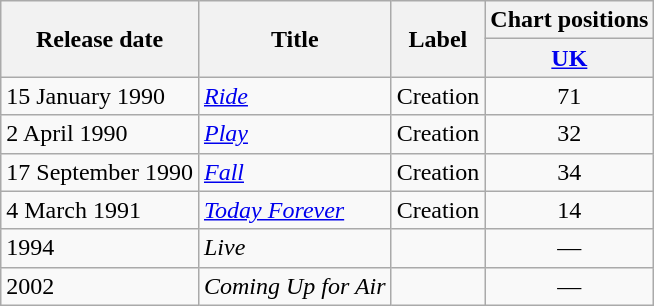<table class="wikitable">
<tr>
<th scope="col" rowspan="2">Release date</th>
<th scope="col" rowspan="2">Title</th>
<th scope="col" rowspan="2">Label</th>
<th scope="col" colspan="3">Chart positions</th>
</tr>
<tr>
<th scope="col"><a href='#'>UK</a><br></th>
</tr>
<tr>
<td>15 January 1990</td>
<td><em><a href='#'>Ride</a></em></td>
<td>Creation</td>
<td style="text-align:center;">71</td>
</tr>
<tr>
<td>2 April 1990</td>
<td><em><a href='#'>Play</a></em></td>
<td>Creation</td>
<td style="text-align:center;">32</td>
</tr>
<tr>
<td>17 September 1990</td>
<td><em><a href='#'>Fall</a></em></td>
<td>Creation</td>
<td style="text-align:center;">34</td>
</tr>
<tr>
<td>4 March 1991</td>
<td><em><a href='#'>Today Forever</a></em></td>
<td>Creation</td>
<td style="text-align:center;">14</td>
</tr>
<tr>
<td>1994</td>
<td><em>Live</em></td>
<td></td>
<td style="text-align:center;">—</td>
</tr>
<tr>
<td>2002</td>
<td><em>Coming Up for Air</em></td>
<td></td>
<td style="text-align:center;">—</td>
</tr>
</table>
